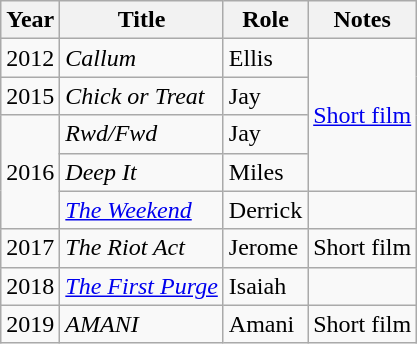<table class="wikitable sortable">
<tr>
<th>Year</th>
<th>Title</th>
<th>Role</th>
<th class="unsortable">Notes</th>
</tr>
<tr>
<td>2012</td>
<td><em>Callum</em></td>
<td>Ellis</td>
<td rowspan=4><a href='#'>Short film</a></td>
</tr>
<tr>
<td>2015</td>
<td><em>Chick or Treat</em></td>
<td>Jay</td>
</tr>
<tr>
<td rowspan="3">2016</td>
<td><em>Rwd/Fwd</em></td>
<td>Jay</td>
</tr>
<tr>
<td><em>Deep It</em></td>
<td>Miles</td>
</tr>
<tr>
<td><em><a href='#'>The Weekend</a></em></td>
<td>Derrick</td>
<td></td>
</tr>
<tr>
<td>2017</td>
<td><em>The Riot Act</em></td>
<td>Jerome</td>
<td rowspan=1>Short film</td>
</tr>
<tr>
<td rowspan="1">2018</td>
<td><em><a href='#'>The First Purge</a></em></td>
<td>Isaiah</td>
<td></td>
</tr>
<tr>
<td>2019</td>
<td><em>AMANI</em></td>
<td>Amani</td>
<td>Short film</td>
</tr>
</table>
